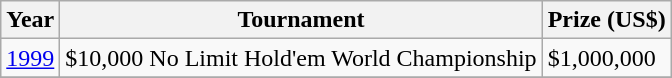<table class="wikitable">
<tr>
<th>Year</th>
<th>Tournament</th>
<th>Prize (US$)</th>
</tr>
<tr>
<td><a href='#'>1999</a></td>
<td>$10,000 No Limit Hold'em World Championship</td>
<td>$1,000,000</td>
</tr>
<tr>
</tr>
</table>
